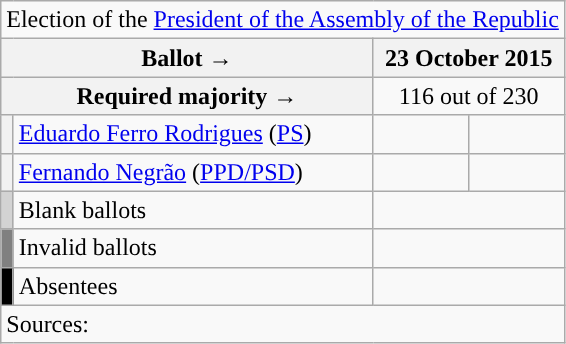<table class="wikitable" style="text-align:center;">
<tr>
<td colspan="4" align="center">Election of the <a href='#'>President of the Assembly of the Republic</a></td>
</tr>
<tr>
<th colspan="2" width="225px">Ballot →</th>
<th colspan="2">23 October 2015</th>
</tr>
<tr>
<th colspan="2">Required majority →</th>
<td colspan="2">116 out of 230</td>
</tr>
<tr>
<th width="1px" style="background:"></th>
<td align="left"><a href='#'>Eduardo Ferro Rodrigues</a> (<a href='#'>PS</a>)</td>
<td></td>
<td></td>
</tr>
<tr>
<th width="1px" style="background:"></th>
<td align="left"><a href='#'>Fernando Negrão</a> (<a href='#'>PPD/PSD</a>)</td>
<td></td>
<td></td>
</tr>
<tr>
<th style="background:lightgray;"></th>
<td align="left">Blank ballots</td>
<td colspan="2"></td>
</tr>
<tr>
<th style="background:gray;"></th>
<td align="left">Invalid ballots</td>
<td colspan="2"></td>
</tr>
<tr>
<th style="background:black;"></th>
<td align="left">Absentees</td>
<td colspan="2"></td>
</tr>
<tr>
<td align="left" colspan="4">Sources: </td>
</tr>
</table>
